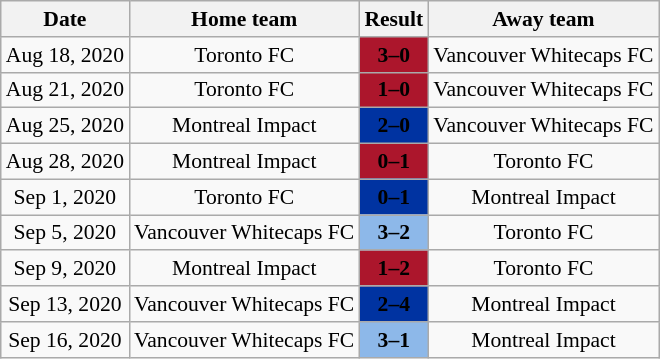<table class="wikitable sortable" style="text-align: center; font-size: 90%">
<tr>
<th><strong>Date</strong></th>
<th><strong>Home team</strong></th>
<th class="unsortable"><strong>Result</strong></th>
<th><strong>Away team</strong></th>
</tr>
<tr>
<td>Aug 18, 2020</td>
<td>Toronto FC</td>
<td bgcolor=#AC162C><div><strong>3–0</strong></div></td>
<td>Vancouver Whitecaps FC</td>
</tr>
<tr>
<td>Aug 21, 2020</td>
<td>Toronto FC</td>
<td bgcolor=#AC162C><div><strong>1–0</strong></div></td>
<td>Vancouver Whitecaps FC</td>
</tr>
<tr>
<td>Aug 25, 2020</td>
<td>Montreal Impact</td>
<td bgcolor=#0033A1><div><strong>2–0</strong></div></td>
<td>Vancouver Whitecaps FC</td>
</tr>
<tr>
<td>Aug 28, 2020</td>
<td>Montreal Impact</td>
<td bgcolor=#AC162C><div><strong>0–1</strong></div></td>
<td>Toronto FC</td>
</tr>
<tr>
<td>Sep 1, 2020</td>
<td>Toronto FC</td>
<td bgcolor=#0033A1><div><strong>0–1</strong></div></td>
<td>Montreal Impact</td>
</tr>
<tr>
<td>Sep 5, 2020</td>
<td>Vancouver Whitecaps FC</td>
<td bgcolor=#8DB8E9><strong>3–2</strong></td>
<td>Toronto FC</td>
</tr>
<tr>
<td>Sep 9, 2020</td>
<td>Montreal Impact</td>
<td bgcolor=#AC162C><div><strong>1–2</strong></div></td>
<td>Toronto FC</td>
</tr>
<tr>
<td>Sep 13, 2020</td>
<td>Vancouver Whitecaps FC</td>
<td bgcolor=#0033A1><div><strong>2–4</strong></div></td>
<td>Montreal Impact</td>
</tr>
<tr>
<td>Sep 16, 2020</td>
<td>Vancouver Whitecaps FC</td>
<td bgcolor=#8DB8E9><strong>3–1</strong></td>
<td>Montreal Impact</td>
</tr>
</table>
